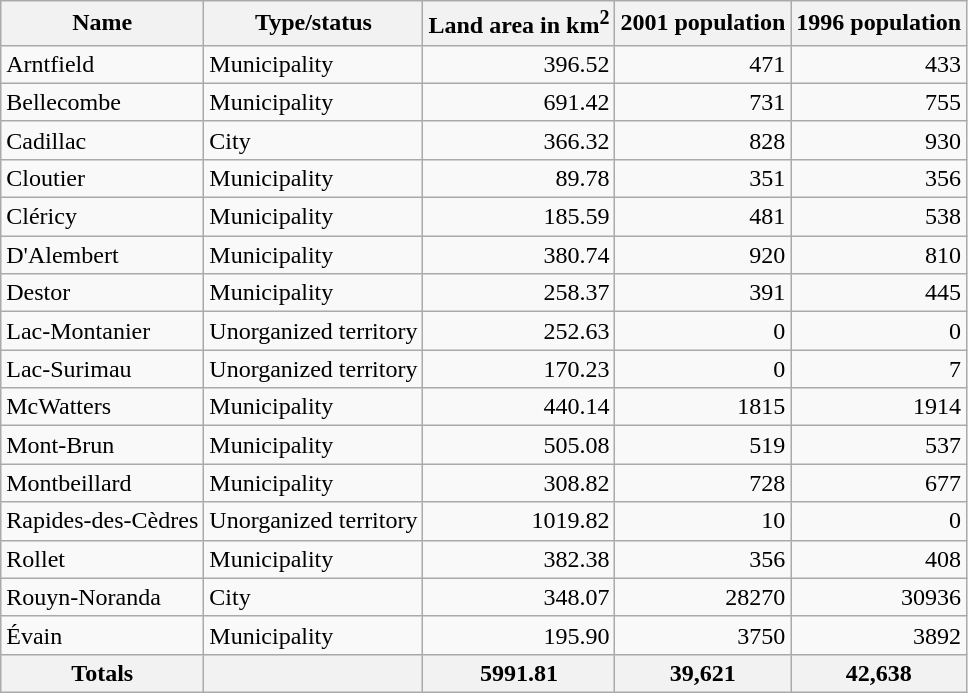<table class="wikitable sortable">
<tr>
<th>Name</th>
<th>Type/status</th>
<th>Land area in km<sup>2</sup></th>
<th>2001 population</th>
<th>1996 population</th>
</tr>
<tr>
<td>Arntfield</td>
<td>Municipality</td>
<td align="right">396.52</td>
<td align="right">471</td>
<td align="right">433</td>
</tr>
<tr>
<td>Bellecombe</td>
<td>Municipality</td>
<td align="right">691.42</td>
<td align="right">731</td>
<td align="right">755</td>
</tr>
<tr>
<td>Cadillac</td>
<td>City</td>
<td align="right">366.32</td>
<td align="right">828</td>
<td align="right">930</td>
</tr>
<tr>
<td>Cloutier</td>
<td>Municipality</td>
<td align="right">89.78</td>
<td align="right">351</td>
<td align="right">356</td>
</tr>
<tr>
<td>Cléricy</td>
<td>Municipality</td>
<td align="right">185.59</td>
<td align="right">481</td>
<td align="right">538</td>
</tr>
<tr>
<td>D'Alembert</td>
<td>Municipality</td>
<td align="right">380.74</td>
<td align="right">920</td>
<td align="right">810</td>
</tr>
<tr>
<td>Destor</td>
<td>Municipality</td>
<td align="right">258.37</td>
<td align="right">391</td>
<td align="right">445</td>
</tr>
<tr>
<td>Lac-Montanier</td>
<td>Unorganized territory</td>
<td align="right">252.63</td>
<td align="right">0</td>
<td align="right">0</td>
</tr>
<tr>
<td>Lac-Surimau</td>
<td>Unorganized territory</td>
<td align="right">170.23</td>
<td align="right">0</td>
<td align="right">7</td>
</tr>
<tr>
<td>McWatters</td>
<td>Municipality</td>
<td align="right">440.14</td>
<td align="right">1815</td>
<td align="right">1914</td>
</tr>
<tr>
<td>Mont-Brun</td>
<td>Municipality</td>
<td align="right">505.08</td>
<td align="right">519</td>
<td align="right">537</td>
</tr>
<tr>
<td>Montbeillard</td>
<td>Municipality</td>
<td align="right">308.82</td>
<td align="right">728</td>
<td align="right">677</td>
</tr>
<tr>
<td>Rapides-des-Cèdres</td>
<td>Unorganized territory</td>
<td align="right">1019.82</td>
<td align="right">10</td>
<td align="right">0</td>
</tr>
<tr>
<td>Rollet</td>
<td>Municipality</td>
<td align="right">382.38</td>
<td align="right">356</td>
<td align="right">408</td>
</tr>
<tr>
<td>Rouyn-Noranda</td>
<td>City</td>
<td align="right">348.07</td>
<td align="right">28270</td>
<td align="right">30936</td>
</tr>
<tr>
<td>Évain</td>
<td>Municipality</td>
<td align="right">195.90</td>
<td align="right">3750</td>
<td align="right">3892</td>
</tr>
<tr>
<th>Totals</th>
<th></th>
<th>5991.81</th>
<th>39,621</th>
<th>42,638</th>
</tr>
</table>
